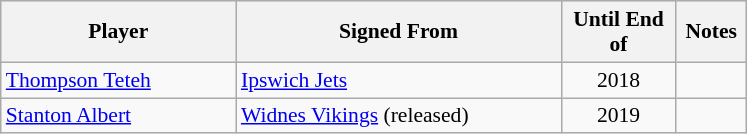<table class="wikitable" style="font-size:90%">
<tr style="background:#efefef;">
<th style="width:150px;">Player</th>
<th style="width:210px;">Signed From</th>
<th style="width:70px;">Until End of</th>
<th style="width:40px;">Notes</th>
</tr>
<tr>
<td><a href='#'>Thompson Teteh</a></td>
<td> <a href='#'>Ipswich Jets</a></td>
<td style="text-align:center;">2018</td>
<td style="text-align:center;"></td>
</tr>
<tr>
<td><a href='#'>Stanton Albert</a></td>
<td> <a href='#'>Widnes Vikings</a> (released)</td>
<td style="text-align:center;">2019</td>
<td style="text-align:center;"></td>
</tr>
</table>
